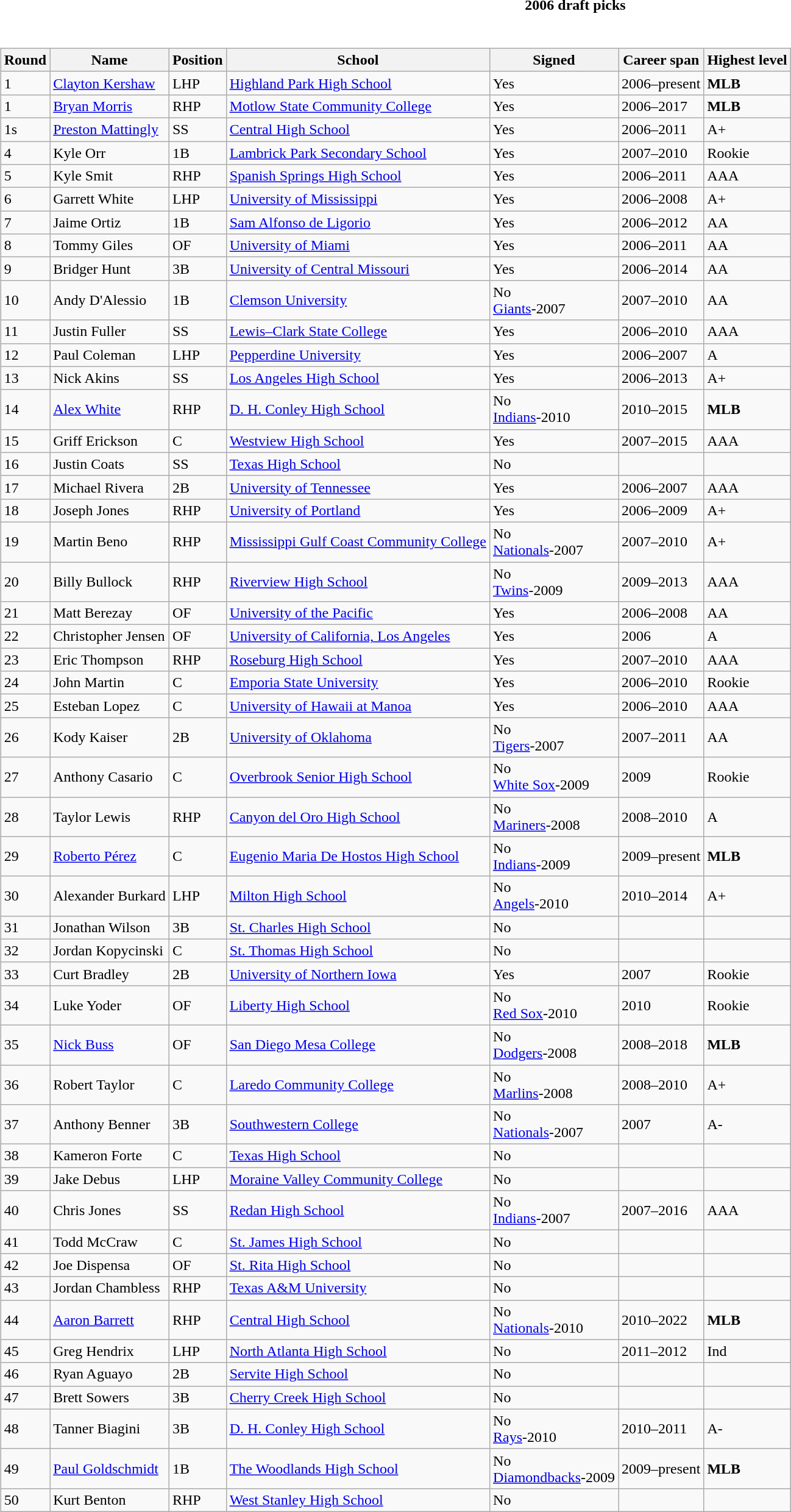<table class="toccolours collapsible collapsed" style="width:100%; background:inherit">
<tr>
<th>2006 draft picks</th>
</tr>
<tr>
<td><br><table class="wikitable">
<tr>
<th>Round</th>
<th>Name</th>
<th>Position</th>
<th>School</th>
<th>Signed</th>
<th>Career span</th>
<th>Highest level</th>
</tr>
<tr>
<td>1</td>
<td><a href='#'>Clayton Kershaw</a></td>
<td>LHP</td>
<td><a href='#'>Highland Park High School</a></td>
<td>Yes</td>
<td>2006–present</td>
<td><strong>MLB</strong></td>
</tr>
<tr>
<td>1</td>
<td><a href='#'>Bryan Morris</a></td>
<td>RHP</td>
<td><a href='#'>Motlow State Community College</a></td>
<td>Yes</td>
<td>2006–2017</td>
<td><strong>MLB</strong></td>
</tr>
<tr>
<td>1s</td>
<td><a href='#'>Preston Mattingly</a></td>
<td>SS</td>
<td><a href='#'>Central High School</a></td>
<td>Yes</td>
<td>2006–2011</td>
<td>A+</td>
</tr>
<tr>
<td>4</td>
<td>Kyle Orr</td>
<td>1B</td>
<td><a href='#'>Lambrick Park Secondary School</a></td>
<td>Yes</td>
<td>2007–2010</td>
<td>Rookie</td>
</tr>
<tr>
<td>5</td>
<td>Kyle Smit</td>
<td>RHP</td>
<td><a href='#'>Spanish Springs High School</a></td>
<td>Yes</td>
<td>2006–2011</td>
<td>AAA</td>
</tr>
<tr>
<td>6</td>
<td>Garrett White</td>
<td>LHP</td>
<td><a href='#'>University of Mississippi</a></td>
<td>Yes</td>
<td>2006–2008</td>
<td>A+</td>
</tr>
<tr>
<td>7</td>
<td>Jaime Ortiz</td>
<td>1B</td>
<td><a href='#'>Sam Alfonso de Ligorio</a></td>
<td>Yes</td>
<td>2006–2012</td>
<td>AA</td>
</tr>
<tr>
<td>8</td>
<td>Tommy Giles</td>
<td>OF</td>
<td><a href='#'>University of Miami</a></td>
<td>Yes</td>
<td>2006–2011</td>
<td>AA</td>
</tr>
<tr>
<td>9</td>
<td>Bridger Hunt</td>
<td>3B</td>
<td><a href='#'>University of Central Missouri</a></td>
<td>Yes</td>
<td>2006–2014</td>
<td>AA</td>
</tr>
<tr>
<td>10</td>
<td>Andy D'Alessio</td>
<td>1B</td>
<td><a href='#'>Clemson University</a></td>
<td>No<br><a href='#'>Giants</a>-2007</td>
<td>2007–2010</td>
<td>AA</td>
</tr>
<tr>
<td>11</td>
<td>Justin Fuller</td>
<td>SS</td>
<td><a href='#'>Lewis–Clark State College</a></td>
<td>Yes</td>
<td>2006–2010</td>
<td>AAA</td>
</tr>
<tr>
<td>12</td>
<td>Paul Coleman</td>
<td>LHP</td>
<td><a href='#'>Pepperdine University</a></td>
<td>Yes</td>
<td>2006–2007</td>
<td>A</td>
</tr>
<tr>
<td>13</td>
<td>Nick Akins</td>
<td>SS</td>
<td><a href='#'>Los Angeles High School</a></td>
<td>Yes</td>
<td>2006–2013</td>
<td>A+</td>
</tr>
<tr>
<td>14</td>
<td><a href='#'>Alex White</a></td>
<td>RHP</td>
<td><a href='#'>D. H. Conley High School</a></td>
<td>No<br><a href='#'>Indians</a>-2010</td>
<td>2010–2015</td>
<td><strong>MLB</strong></td>
</tr>
<tr>
<td>15</td>
<td>Griff Erickson</td>
<td>C</td>
<td><a href='#'>Westview High School</a></td>
<td>Yes</td>
<td>2007–2015</td>
<td>AAA</td>
</tr>
<tr>
<td>16</td>
<td>Justin Coats</td>
<td>SS</td>
<td><a href='#'>Texas High School</a></td>
<td>No</td>
<td></td>
<td></td>
</tr>
<tr>
<td>17</td>
<td>Michael Rivera</td>
<td>2B</td>
<td><a href='#'>University of Tennessee</a></td>
<td>Yes</td>
<td>2006–2007</td>
<td>AAA</td>
</tr>
<tr>
<td>18</td>
<td>Joseph Jones</td>
<td>RHP</td>
<td><a href='#'>University of Portland</a></td>
<td>Yes</td>
<td>2006–2009</td>
<td>A+</td>
</tr>
<tr>
<td>19</td>
<td>Martin Beno</td>
<td>RHP</td>
<td><a href='#'>Mississippi Gulf Coast Community College</a></td>
<td>No<br><a href='#'>Nationals</a>-2007</td>
<td>2007–2010</td>
<td>A+</td>
</tr>
<tr>
<td>20</td>
<td>Billy Bullock</td>
<td>RHP</td>
<td><a href='#'>Riverview High School</a></td>
<td>No<br><a href='#'>Twins</a>-2009</td>
<td>2009–2013</td>
<td>AAA</td>
</tr>
<tr>
<td>21</td>
<td>Matt Berezay</td>
<td>OF</td>
<td><a href='#'>University of the Pacific</a></td>
<td>Yes</td>
<td>2006–2008</td>
<td>AA</td>
</tr>
<tr>
<td>22</td>
<td>Christopher Jensen</td>
<td>OF</td>
<td><a href='#'>University of California, Los Angeles</a></td>
<td>Yes</td>
<td>2006</td>
<td>A</td>
</tr>
<tr>
<td>23</td>
<td>Eric Thompson</td>
<td>RHP</td>
<td><a href='#'>Roseburg High School</a></td>
<td>Yes</td>
<td>2007–2010</td>
<td>AAA</td>
</tr>
<tr>
<td>24</td>
<td>John Martin</td>
<td>C</td>
<td><a href='#'>Emporia State University</a></td>
<td>Yes</td>
<td>2006–2010</td>
<td>Rookie</td>
</tr>
<tr>
<td>25</td>
<td>Esteban Lopez</td>
<td>C</td>
<td><a href='#'>University of Hawaii at Manoa</a></td>
<td>Yes</td>
<td>2006–2010</td>
<td>AAA</td>
</tr>
<tr>
<td>26</td>
<td>Kody Kaiser</td>
<td>2B</td>
<td><a href='#'>University of Oklahoma</a></td>
<td>No <br><a href='#'>Tigers</a>-2007</td>
<td>2007–2011</td>
<td>AA</td>
</tr>
<tr>
<td>27</td>
<td>Anthony Casario</td>
<td>C</td>
<td><a href='#'>Overbrook Senior High School</a></td>
<td>No<br><a href='#'>White Sox</a>-2009</td>
<td>2009</td>
<td>Rookie</td>
</tr>
<tr>
<td>28</td>
<td>Taylor Lewis</td>
<td>RHP</td>
<td><a href='#'>Canyon del Oro High School</a></td>
<td>No <br><a href='#'>Mariners</a>-2008</td>
<td>2008–2010</td>
<td>A</td>
</tr>
<tr>
<td>29</td>
<td><a href='#'>Roberto Pérez</a></td>
<td>C</td>
<td><a href='#'>Eugenio Maria De Hostos High School</a></td>
<td>No <br><a href='#'>Indians</a>-2009</td>
<td>2009–present</td>
<td><strong>MLB</strong></td>
</tr>
<tr>
<td>30</td>
<td>Alexander Burkard</td>
<td>LHP</td>
<td><a href='#'>Milton High School</a></td>
<td>No <br><a href='#'>Angels</a>-2010</td>
<td>2010–2014</td>
<td>A+</td>
</tr>
<tr>
<td>31</td>
<td>Jonathan Wilson</td>
<td>3B</td>
<td><a href='#'>St. Charles High School</a></td>
<td>No</td>
<td></td>
<td></td>
</tr>
<tr>
<td>32</td>
<td>Jordan Kopycinski</td>
<td>C</td>
<td><a href='#'>St. Thomas High School</a></td>
<td>No</td>
<td></td>
<td></td>
</tr>
<tr>
<td>33</td>
<td>Curt Bradley</td>
<td>2B</td>
<td><a href='#'>University of Northern Iowa</a></td>
<td>Yes</td>
<td>2007</td>
<td>Rookie</td>
</tr>
<tr>
<td>34</td>
<td>Luke Yoder</td>
<td>OF</td>
<td><a href='#'>Liberty High School</a></td>
<td>No  <br><a href='#'>Red Sox</a>-2010</td>
<td>2010</td>
<td>Rookie</td>
</tr>
<tr>
<td>35</td>
<td><a href='#'>Nick Buss</a></td>
<td>OF</td>
<td><a href='#'>San Diego Mesa College</a></td>
<td>No<br><a href='#'>Dodgers</a>-2008</td>
<td>2008–2018</td>
<td><strong>MLB</strong></td>
</tr>
<tr>
<td>36</td>
<td>Robert Taylor</td>
<td>C</td>
<td><a href='#'>Laredo Community College</a></td>
<td>No<br><a href='#'>Marlins</a>-2008</td>
<td>2008–2010</td>
<td>A+</td>
</tr>
<tr>
<td>37</td>
<td>Anthony Benner</td>
<td>3B</td>
<td><a href='#'>Southwestern College</a></td>
<td>No<br><a href='#'>Nationals</a>-2007</td>
<td>2007</td>
<td>A-</td>
</tr>
<tr>
<td>38</td>
<td>Kameron Forte</td>
<td>C</td>
<td><a href='#'>Texas High School</a></td>
<td>No</td>
<td></td>
<td></td>
</tr>
<tr>
<td>39</td>
<td>Jake Debus</td>
<td>LHP</td>
<td><a href='#'>Moraine Valley Community College</a></td>
<td>No</td>
<td></td>
<td></td>
</tr>
<tr>
<td>40</td>
<td>Chris Jones</td>
<td>SS</td>
<td><a href='#'>Redan High School</a></td>
<td>No<br><a href='#'>Indians</a>-2007</td>
<td>2007–2016</td>
<td>AAA</td>
</tr>
<tr>
<td>41</td>
<td>Todd McCraw</td>
<td>C</td>
<td><a href='#'>St. James High School</a></td>
<td>No</td>
<td></td>
<td></td>
</tr>
<tr>
<td>42</td>
<td>Joe Dispensa</td>
<td>OF</td>
<td><a href='#'>St. Rita High School</a></td>
<td>No</td>
<td></td>
<td></td>
</tr>
<tr>
<td>43</td>
<td>Jordan Chambless</td>
<td>RHP</td>
<td><a href='#'>Texas A&M University</a></td>
<td>No</td>
<td></td>
<td></td>
</tr>
<tr>
<td>44</td>
<td><a href='#'>Aaron Barrett</a></td>
<td>RHP</td>
<td><a href='#'>Central High School</a></td>
<td>No  <br><a href='#'>Nationals</a>-2010</td>
<td>2010–2022</td>
<td><strong>MLB</strong></td>
</tr>
<tr>
<td>45</td>
<td>Greg Hendrix</td>
<td>LHP</td>
<td><a href='#'>North Atlanta High School</a></td>
<td>No</td>
<td>2011–2012</td>
<td>Ind</td>
</tr>
<tr>
<td>46</td>
<td>Ryan Aguayo</td>
<td>2B</td>
<td><a href='#'>Servite High School</a></td>
<td>No</td>
<td></td>
<td></td>
</tr>
<tr>
<td>47</td>
<td>Brett Sowers</td>
<td>3B</td>
<td><a href='#'>Cherry Creek High School</a></td>
<td>No</td>
<td></td>
<td></td>
</tr>
<tr>
<td>48</td>
<td>Tanner Biagini</td>
<td>3B</td>
<td><a href='#'>D. H. Conley High School</a></td>
<td>No<br><a href='#'>Rays</a>-2010</td>
<td>2010–2011</td>
<td>A-</td>
</tr>
<tr>
<td>49</td>
<td><a href='#'>Paul Goldschmidt</a></td>
<td>1B</td>
<td><a href='#'>The Woodlands High School</a></td>
<td>No<br><a href='#'>Diamondbacks</a>-2009</td>
<td>2009–present</td>
<td><strong>MLB</strong></td>
</tr>
<tr>
<td>50</td>
<td>Kurt Benton</td>
<td>RHP</td>
<td><a href='#'>West Stanley High School</a></td>
<td>No</td>
<td></td>
<td></td>
</tr>
</table>
</td>
</tr>
</table>
